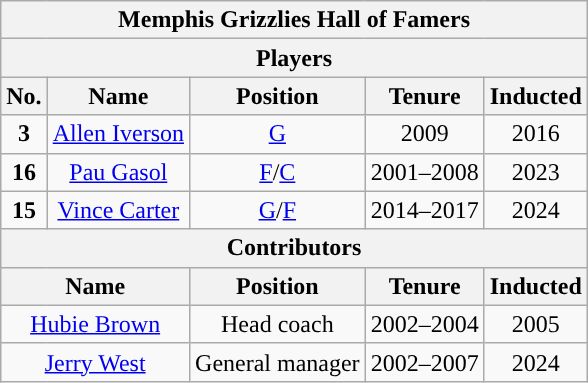<table class="wikitable" style="text-align:center">
<tr>
<th colspan="5">Memphis Grizzlies Hall of Famers</th>
</tr>
<tr>
<th colspan="5">Players</th>
</tr>
<tr>
<th>No.</th>
<th>Name</th>
<th>Position</th>
<th>Tenure</th>
<th>Inducted</th>
</tr>
<tr>
<td><strong>3</strong></td>
<td><a href='#'>Allen Iverson</a></td>
<td><a href='#'>G</a></td>
<td>2009</td>
<td>2016</td>
</tr>
<tr>
<td><strong>16</strong></td>
<td><a href='#'>Pau Gasol</a></td>
<td><a href='#'>F</a>/<a href='#'>C</a></td>
<td>2001–2008</td>
<td>2023</td>
</tr>
<tr>
<td><strong>15</strong></td>
<td><a href='#'>Vince Carter</a></td>
<td><a href='#'>G</a>/<a href='#'>F</a></td>
<td>2014–2017</td>
<td>2024</td>
</tr>
<tr>
<th colspan="5" style="text-align:center; ">Contributors</th>
</tr>
<tr>
<th colspan="2">Name</th>
<th>Position</th>
<th>Tenure</th>
<th>Inducted</th>
</tr>
<tr>
<td colspan="2"><a href='#'>Hubie Brown</a></td>
<td>Head coach</td>
<td>2002–2004</td>
<td>2005</td>
</tr>
<tr>
<td colspan="2"><a href='#'>Jerry West</a></td>
<td>General manager</td>
<td>2002–2007</td>
<td>2024</td>
</tr>
</table>
